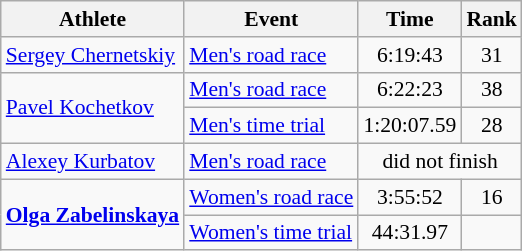<table class="wikitable" style="font-size:90%">
<tr>
<th>Athlete</th>
<th>Event</th>
<th>Time</th>
<th>Rank</th>
</tr>
<tr align=center>
<td align=left><a href='#'>Sergey Chernetskiy</a></td>
<td align=left><a href='#'>Men's road race</a></td>
<td>6:19:43</td>
<td>31</td>
</tr>
<tr align=center>
<td align=left rowspan=2><a href='#'>Pavel Kochetkov</a></td>
<td align=left><a href='#'>Men's road race</a></td>
<td>6:22:23</td>
<td>38</td>
</tr>
<tr align=center>
<td align=left><a href='#'>Men's time trial</a></td>
<td>1:20:07.59</td>
<td>28</td>
</tr>
<tr align=center>
<td align=left><a href='#'>Alexey Kurbatov</a></td>
<td align=left><a href='#'>Men's road race</a></td>
<td colspan=2>did not finish</td>
</tr>
<tr align=center>
<td align=left rowspan=2><strong><a href='#'>Olga Zabelinskaya</a></strong></td>
<td align=left><a href='#'>Women's road race</a></td>
<td>3:55:52</td>
<td>16</td>
</tr>
<tr align=center>
<td align=left><a href='#'>Women's time trial</a></td>
<td>44:31.97</td>
<td></td>
</tr>
</table>
